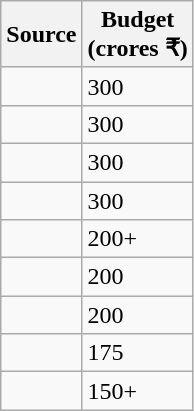<table class="wikitable floatright sortable">
<tr>
<th>Source</th>
<th>Budget <br>(crores ₹)</th>
</tr>
<tr>
<td></td>
<td>300</td>
</tr>
<tr>
<td></td>
<td>300</td>
</tr>
<tr>
<td></td>
<td>300</td>
</tr>
<tr>
<td></td>
<td>300</td>
</tr>
<tr>
<td></td>
<td>200+</td>
</tr>
<tr>
<td></td>
<td>200</td>
</tr>
<tr>
<td></td>
<td>200</td>
</tr>
<tr>
<td></td>
<td>175</td>
</tr>
<tr>
<td></td>
<td>150+</td>
</tr>
</table>
